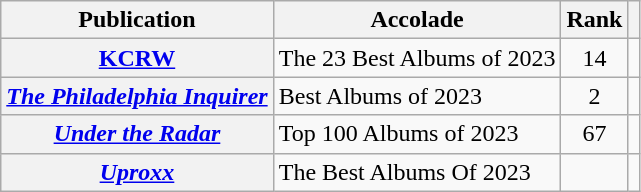<table class="wikitable sortable plainrowheaders">
<tr>
<th scope="col">Publication</th>
<th scope="col">Accolade</th>
<th scope="col">Rank</th>
<th scope="col" class="unsortable"></th>
</tr>
<tr>
<th scope="row"><a href='#'>KCRW</a></th>
<td>The 23 Best Albums of 2023</td>
<td style="text-align:center;">14</td>
<td></td>
</tr>
<tr>
<th scope="row"><em><a href='#'>The Philadelphia Inquirer</a></em></th>
<td>Best Albums of 2023</td>
<td style="text-align:center;">2</td>
<td></td>
</tr>
<tr>
<th scope="row"><em><a href='#'>Under the Radar</a></em></th>
<td>Top 100 Albums of 2023</td>
<td style="text-align:center;">67</td>
<td></td>
</tr>
<tr>
<th scope="row"><em><a href='#'>Uproxx</a></em></th>
<td>The Best Albums Of 2023</td>
<td></td>
<td></td>
</tr>
</table>
